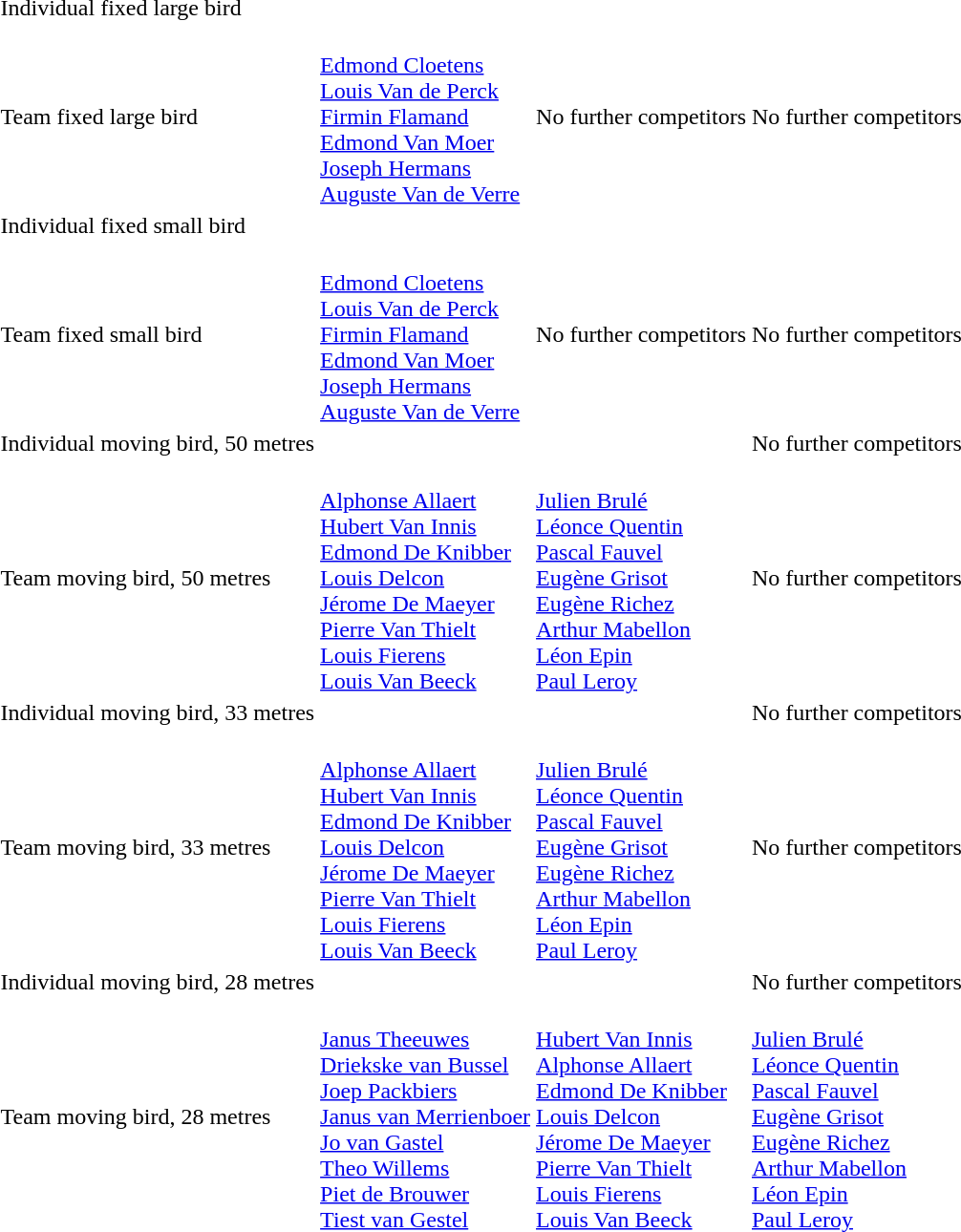<table>
<tr>
<td>Individual fixed large bird<br></td>
<td></td>
<td></td>
<td></td>
</tr>
<tr>
<td>Team fixed large bird<br></td>
<td><br><a href='#'>Edmond Cloetens</a><br><a href='#'>Louis Van de Perck</a><br><a href='#'>Firmin Flamand</a><br><a href='#'>Edmond Van Moer</a><br><a href='#'>Joseph Hermans</a><br><a href='#'>Auguste Van de Verre</a></td>
<td>No further competitors</td>
<td>No further competitors</td>
</tr>
<tr>
<td>Individual fixed small bird<br></td>
<td></td>
<td></td>
<td></td>
</tr>
<tr>
<td>Team fixed small bird<br></td>
<td><br><a href='#'>Edmond Cloetens</a><br><a href='#'>Louis Van de Perck</a><br><a href='#'>Firmin Flamand</a><br><a href='#'>Edmond Van Moer</a><br><a href='#'>Joseph Hermans</a><br><a href='#'>Auguste Van de Verre</a></td>
<td>No further competitors</td>
<td>No further competitors</td>
</tr>
<tr>
<td>Individual moving bird, 50 metres<br></td>
<td></td>
<td></td>
<td>No further competitors</td>
</tr>
<tr>
<td>Team moving bird, 50 metres<br></td>
<td><br><a href='#'>Alphonse Allaert</a><br><a href='#'>Hubert Van Innis</a><br><a href='#'>Edmond De Knibber</a><br><a href='#'>Louis Delcon</a><br><a href='#'>Jérome De Maeyer</a><br><a href='#'>Pierre Van Thielt</a><br><a href='#'>Louis Fierens</a><br><a href='#'>Louis Van Beeck</a></td>
<td><br><a href='#'>Julien Brulé</a><br><a href='#'>Léonce Quentin</a><br><a href='#'>Pascal Fauvel</a><br><a href='#'>Eugène Grisot</a><br><a href='#'>Eugène Richez</a><br><a href='#'>Arthur Mabellon</a><br><a href='#'>Léon Epin</a><br><a href='#'>Paul Leroy</a></td>
<td>No further competitors</td>
</tr>
<tr>
<td>Individual moving bird, 33 metres<br></td>
<td></td>
<td></td>
<td>No further competitors</td>
</tr>
<tr>
<td>Team moving bird, 33 metres<br></td>
<td><br><a href='#'>Alphonse Allaert</a><br><a href='#'>Hubert Van Innis</a><br><a href='#'>Edmond De Knibber</a><br><a href='#'>Louis Delcon</a><br><a href='#'>Jérome De Maeyer</a><br><a href='#'>Pierre Van Thielt</a><br><a href='#'>Louis Fierens</a><br><a href='#'>Louis Van Beeck</a></td>
<td><br><a href='#'>Julien Brulé</a><br><a href='#'>Léonce Quentin</a><br><a href='#'>Pascal Fauvel</a><br><a href='#'>Eugène Grisot</a><br><a href='#'>Eugène Richez</a><br><a href='#'>Arthur Mabellon</a><br><a href='#'>Léon Epin</a><br><a href='#'>Paul Leroy</a></td>
<td>No further competitors</td>
</tr>
<tr>
<td>Individual moving bird, 28 metres<br></td>
<td></td>
<td></td>
<td>No further competitors</td>
</tr>
<tr>
<td>Team moving bird, 28 metres<br></td>
<td><br><a href='#'>Janus Theeuwes</a><br><a href='#'>Driekske van Bussel</a><br><a href='#'>Joep Packbiers</a><br><a href='#'>Janus van Merrienboer</a><br><a href='#'>Jo van Gastel</a><br><a href='#'>Theo Willems</a><br><a href='#'>Piet de Brouwer</a><br><a href='#'>Tiest van Gestel</a></td>
<td><br><a href='#'>Hubert Van Innis</a><br><a href='#'>Alphonse Allaert</a><br><a href='#'>Edmond De Knibber</a><br><a href='#'>Louis Delcon</a><br><a href='#'>Jérome De Maeyer</a><br><a href='#'>Pierre Van Thielt</a><br><a href='#'>Louis Fierens</a><br><a href='#'>Louis Van Beeck</a></td>
<td><br><a href='#'>Julien Brulé</a><br><a href='#'>Léonce Quentin</a><br><a href='#'>Pascal Fauvel</a><br><a href='#'>Eugène Grisot</a><br><a href='#'>Eugène Richez</a><br><a href='#'>Arthur Mabellon</a><br><a href='#'>Léon Epin</a><br><a href='#'>Paul Leroy</a></td>
</tr>
<tr>
</tr>
</table>
